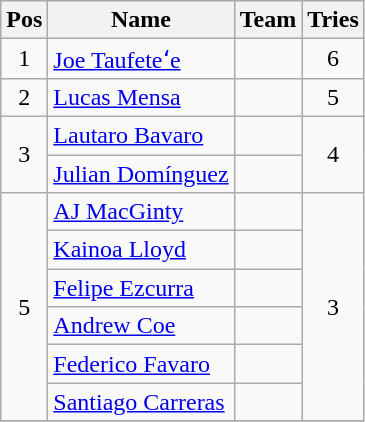<table class="wikitable" style="text-align:center">
<tr>
<th>Pos</th>
<th>Name</th>
<th>Team</th>
<th>Tries</th>
</tr>
<tr>
<td>1</td>
<td align="left"><a href='#'>Joe Taufeteʻe</a></td>
<td align="left"></td>
<td>6</td>
</tr>
<tr>
<td>2</td>
<td align="left"><a href='#'>Lucas Mensa</a></td>
<td align="left"></td>
<td>5</td>
</tr>
<tr>
<td rowspan=2>3</td>
<td align="left"><a href='#'>Lautaro Bavaro</a></td>
<td align="left"></td>
<td rowspan=2>4</td>
</tr>
<tr>
<td align="left"><a href='#'>Julian Domínguez</a></td>
<td align="left"></td>
</tr>
<tr>
<td rowspan=6>5</td>
<td align="left"><a href='#'>AJ MacGinty</a></td>
<td align="left"></td>
<td rowspan=6>3</td>
</tr>
<tr>
<td align="left"><a href='#'>Kainoa Lloyd</a></td>
<td align="left"></td>
</tr>
<tr>
<td align="left"><a href='#'>Felipe Ezcurra</a></td>
<td align="left"></td>
</tr>
<tr>
<td align="left"><a href='#'>Andrew Coe</a></td>
<td align="left"></td>
</tr>
<tr>
<td align="left"><a href='#'>Federico Favaro</a></td>
<td align="left"></td>
</tr>
<tr>
<td align="left"><a href='#'>Santiago Carreras</a></td>
<td align="left"></td>
</tr>
<tr>
</tr>
</table>
